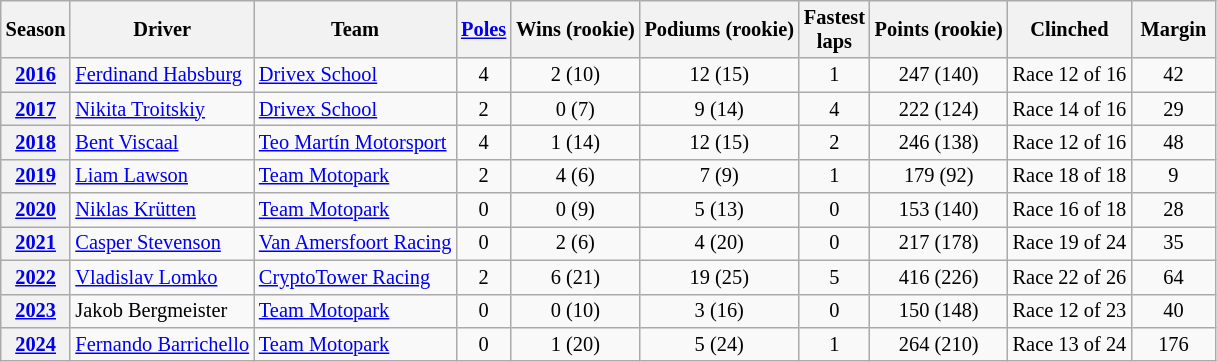<table class="wikitable sortable" style="font-size:85%; text-align:center;">
<tr>
<th scope=col>Season</th>
<th scope=col>Driver</th>
<th scope=col>Team</th>
<th scope=col><a href='#'>Poles</a></th>
<th scope=col>Wins (rookie)</th>
<th scope=col>Podiums (rookie)</th>
<th scope=col width="40">Fastest laps</th>
<th scope=col>Points (rookie)</th>
<th scope=col>Clinched</th>
<th scope=col width="50">Margin</th>
</tr>
<tr>
<th><a href='#'>2016</a></th>
<td align=left> <a href='#'>Ferdinand Habsburg</a></td>
<td align=left> <a href='#'>Drivex School</a></td>
<td>4</td>
<td>2 (10)</td>
<td>12 (15)</td>
<td>1</td>
<td>247 (140)</td>
<td>Race 12 of 16</td>
<td>42</td>
</tr>
<tr>
<th><a href='#'>2017</a></th>
<td align=left> <a href='#'>Nikita Troitskiy</a></td>
<td align=left> <a href='#'>Drivex School</a></td>
<td>2</td>
<td>0 (7)</td>
<td>9 (14)</td>
<td>4</td>
<td>222 (124)</td>
<td>Race 14 of 16</td>
<td>29</td>
</tr>
<tr>
<th><a href='#'>2018</a></th>
<td align=left> <a href='#'>Bent Viscaal</a></td>
<td align=left> <a href='#'>Teo Martín Motorsport</a></td>
<td>4</td>
<td>1 (14)</td>
<td>12 (15)</td>
<td>2</td>
<td>246 (138)</td>
<td>Race 12 of 16</td>
<td>48</td>
</tr>
<tr>
<th><a href='#'>2019</a></th>
<td align=left> <a href='#'>Liam Lawson</a></td>
<td align=left> <a href='#'>Team Motopark</a></td>
<td>2</td>
<td>4 (6)</td>
<td>7 (9)</td>
<td>1</td>
<td>179 (92)</td>
<td>Race 18 of 18</td>
<td>9</td>
</tr>
<tr>
<th><a href='#'>2020</a></th>
<td align=left> <a href='#'>Niklas Krütten</a></td>
<td align=left> <a href='#'>Team Motopark</a></td>
<td>0</td>
<td>0 (9)</td>
<td>5 (13)</td>
<td>0</td>
<td>153 (140)</td>
<td>Race 16 of 18</td>
<td>28</td>
</tr>
<tr>
<th><a href='#'>2021</a></th>
<td align=left> <a href='#'>Casper Stevenson</a></td>
<td align=left> <a href='#'>Van Amersfoort Racing</a></td>
<td>0</td>
<td>2 (6)</td>
<td>4 (20)</td>
<td>0</td>
<td>217 (178)</td>
<td>Race 19 of 24</td>
<td>35</td>
</tr>
<tr>
<th><a href='#'>2022</a></th>
<td align=left> <a href='#'>Vladislav Lomko</a></td>
<td align=left> <a href='#'>CryptoTower Racing</a></td>
<td>2</td>
<td>6 (21)</td>
<td>19 (25)</td>
<td>5</td>
<td>416 (226)</td>
<td>Race 22 of 26</td>
<td>64</td>
</tr>
<tr>
<th><a href='#'>2023</a></th>
<td align=left> Jakob Bergmeister</td>
<td align=left> <a href='#'>Team Motopark</a></td>
<td>0</td>
<td>0 (10)</td>
<td>3 (16)</td>
<td>0</td>
<td>150 (148)</td>
<td>Race 12 of 23</td>
<td>40</td>
</tr>
<tr>
<th><a href='#'>2024</a></th>
<td align=left> <a href='#'>Fernando Barrichello</a></td>
<td align=left> <a href='#'>Team Motopark</a></td>
<td>0</td>
<td>1 (20)</td>
<td>5 (24)</td>
<td>1</td>
<td>264 (210)</td>
<td>Race 13 of 24</td>
<td>176</td>
</tr>
</table>
